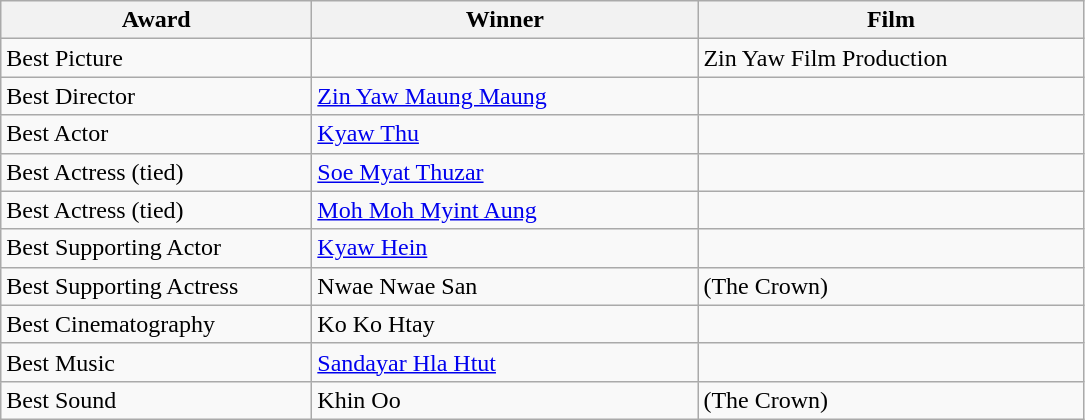<table class="wikitable">
<tr>
<th width="200"><strong>Award</strong></th>
<th width="250"><strong>Winner</strong></th>
<th width="250"><strong>Film</strong></th>
</tr>
<tr>
<td>Best Picture</td>
<td></td>
<td>Zin Yaw Film Production</td>
</tr>
<tr>
<td>Best Director</td>
<td><a href='#'>Zin Yaw Maung Maung</a></td>
<td></td>
</tr>
<tr>
<td>Best Actor</td>
<td><a href='#'>Kyaw Thu</a></td>
<td></td>
</tr>
<tr>
<td>Best Actress (tied)</td>
<td><a href='#'>Soe Myat Thuzar</a></td>
<td></td>
</tr>
<tr>
<td>Best Actress (tied)</td>
<td><a href='#'>Moh Moh Myint Aung</a></td>
<td></td>
</tr>
<tr>
<td>Best Supporting Actor</td>
<td><a href='#'>Kyaw Hein</a></td>
<td></td>
</tr>
<tr>
<td>Best Supporting Actress</td>
<td>Nwae Nwae San</td>
<td> (The Crown)</td>
</tr>
<tr>
<td>Best Cinematography</td>
<td>Ko Ko Htay</td>
<td></td>
</tr>
<tr>
<td>Best Music</td>
<td><a href='#'>Sandayar Hla Htut</a></td>
<td></td>
</tr>
<tr>
<td>Best Sound</td>
<td>Khin Oo</td>
<td> (The Crown)</td>
</tr>
</table>
